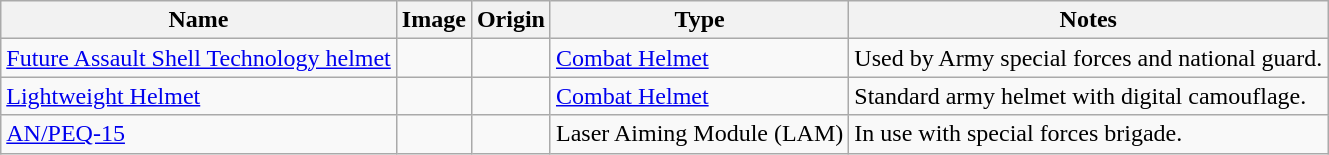<table class="wikitable">
<tr>
<th>Name</th>
<th>Image</th>
<th>Origin</th>
<th>Type</th>
<th>Notes</th>
</tr>
<tr>
<td><a href='#'>Future Assault Shell Technology helmet</a></td>
<td></td>
<td></td>
<td><a href='#'>Combat Helmet</a></td>
<td>Used by Army special forces and national guard.</td>
</tr>
<tr>
<td><a href='#'>Lightweight Helmet</a></td>
<td></td>
<td></td>
<td><a href='#'>Combat Helmet</a></td>
<td>Standard army helmet with digital camouflage.</td>
</tr>
<tr>
<td><a href='#'>AN/PEQ-15</a></td>
<td></td>
<td></td>
<td>Laser Aiming Module (LAM)</td>
<td>In use with special forces brigade.</td>
</tr>
</table>
